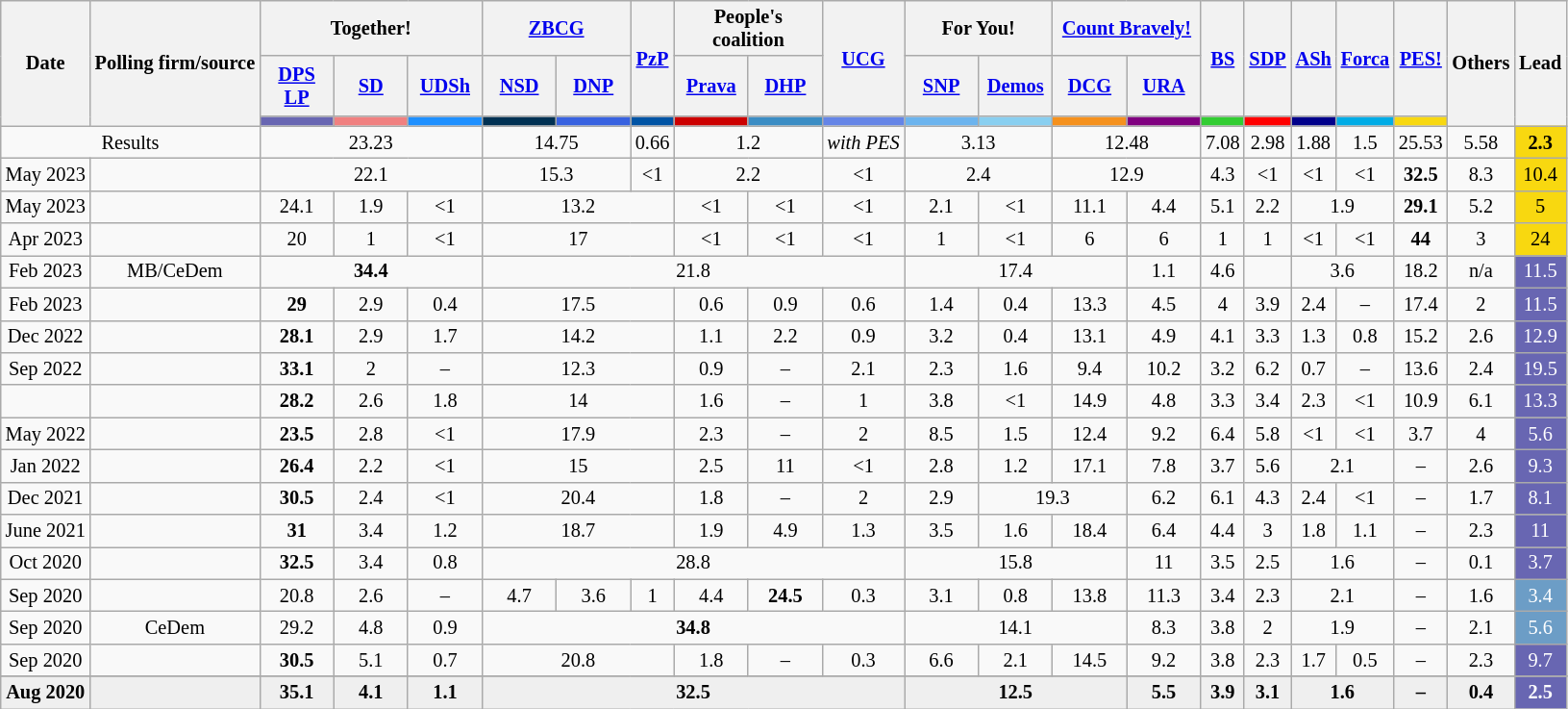<table class="wikitable" style="text-align:center; font-size:85%; line-height:16px;">
<tr>
<th rowspan="3">Date</th>
<th rowspan="3">Polling firm/source</th>
<th colspan="3">Together!</th>
<th colspan="2"><a href='#'>ZBCG</a></th>
<th rowspan="2"><a href='#'>PzP</a></th>
<th colspan="2">People's coalition</th>
<th rowspan="2"><a href='#'>UCG</a></th>
<th colspan="2">For You!</th>
<th colspan="2"><a href='#'>Count Bravely!</a></th>
<th rowspan="2"><a href='#'>BS</a></th>
<th rowspan="2"><a href='#'>SDP</a></th>
<th rowspan="2"><a href='#'>ASh</a></th>
<th rowspan="2"><a href='#'>Forca</a></th>
<th rowspan="2"><a href='#'>PES!</a></th>
<th rowspan="3">Others</th>
<th rowspan="3">Lead</th>
</tr>
<tr style="height:42px;">
<th style="width:45px;"><a href='#'>DPS</a><br><a href='#'>LP</a></th>
<th style="width:45px;"><a href='#'>SD</a></th>
<th style="width:45px;"><a href='#'>UDSh</a></th>
<th style="width:45px;"><a href='#'>NSD</a></th>
<th style="width:45px;"><a href='#'>DNP</a></th>
<th style="width:45px;"><a href='#'>Prava</a></th>
<th style="width:45px;"><a href='#'>DHP</a></th>
<th style="width:45px;"><a href='#'>SNP</a></th>
<th style="width:45px;"><a href='#'>Demos</a></th>
<th style="width:45px;"><a href='#'>DCG</a></th>
<th style="width:45px;"><a href='#'>URA</a></th>
</tr>
<tr>
<th style="color:inherit;background:#6866b2;"></th>
<th style="color:inherit;background:#f08080;"></th>
<th style="color:inherit;background:#1E90FF;"></th>
<th style="color:inherit;background:#003153;"></th>
<th style="color:inherit;background:#3862e0;"></th>
<th style="color:inherit;background:#0054A5;"></th>
<th style="color:inherit;background:#cc0000;"></th>
<th style="color:inherit;background:#3B8DC4;"></th>
<th style="color:inherit;background:#6585e7;"></th>
<th style="color:inherit;background:#6CB4EE;"></th>
<th style="color:inherit;background:#89CFF0;"></th>
<th style="color:inherit;background:#F5911D;"></th>
<th style="color:inherit;background:#800080;"></th>
<th style="color:inherit;background:#32CD32;"></th>
<th style="color:inherit;background:#FF0000;"></th>
<th style="color:inherit;background:#00008B;"></th>
<th style="color:inherit;background:#00ace6;"></th>
<th style="color:inherit;background:#F8D810;"></th>
</tr>
<tr>
<td colspan="2" >Results</td>
<td colspan="3" >23.23</td>
<td colspan="2" >14.75</td>
<td>0.66</td>
<td colspan="2" >1.2</td>
<td><em>with PES</em></td>
<td colspan="2" >3.13</td>
<td colspan="2" >12.48</td>
<td>7.08</td>
<td>2.98</td>
<td>1.88</td>
<td>1.5</td>
<td>25.53</td>
<td>5.58</td>
<td style="background:#F8D810"><strong>2.3</strong></td>
</tr>
<tr>
<td>May 2023</td>
<td></td>
<td colspan=3>22.1</td>
<td colspan=2>15.3</td>
<td><1</td>
<td colspan=2>2.2</td>
<td><1</td>
<td colspan=2>2.4</td>
<td colspan=2>12.9</td>
<td>4.3</td>
<td><1</td>
<td><1</td>
<td><1</td>
<td><strong>32.5</strong></td>
<td>8.3</td>
<td style="background:#F8D810; color:black;">10.4</td>
</tr>
<tr>
<td>May 2023</td>
<td></td>
<td>24.1</td>
<td>1.9</td>
<td><1</td>
<td colspan=3>13.2</td>
<td><1</td>
<td><1</td>
<td><1</td>
<td>2.1</td>
<td><1</td>
<td>11.1</td>
<td>4.4</td>
<td>5.1</td>
<td>2.2</td>
<td colspan=2>1.9</td>
<td><strong>29.1</strong></td>
<td>5.2</td>
<td style="background:#F8D810; color:black;">5</td>
</tr>
<tr>
<td>Apr 2023</td>
<td></td>
<td>20</td>
<td>1</td>
<td><1</td>
<td colspan=3>17</td>
<td><1</td>
<td><1</td>
<td><1</td>
<td>1</td>
<td><1</td>
<td>6</td>
<td>6</td>
<td>1</td>
<td>1</td>
<td><1</td>
<td><1</td>
<td><strong>44</strong></td>
<td>3</td>
<td style="background:#F8D810; color:black;">24</td>
</tr>
<tr>
<td>Feb 2023</td>
<td>MB/CeDem</td>
<td colspan=3><strong>34.4</strong></td>
<td colspan=6>21.8</td>
<td colspan=3>17.4</td>
<td>1.1</td>
<td>4.6</td>
<td></td>
<td colspan=2>3.6</td>
<td>18.2</td>
<td>n/a</td>
<td style="background:#6866b2; color:white;">11.5</td>
</tr>
<tr>
<td>Feb 2023</td>
<td></td>
<td><strong>29</strong></td>
<td>2.9</td>
<td>0.4</td>
<td colspan=3>17.5</td>
<td>0.6</td>
<td>0.9</td>
<td>0.6</td>
<td>1.4</td>
<td>0.4</td>
<td>13.3</td>
<td>4.5</td>
<td>4</td>
<td>3.9</td>
<td>2.4</td>
<td>–</td>
<td>17.4</td>
<td>2</td>
<td style="background:#6866b2; color:white;">11.5</td>
</tr>
<tr>
<td>Dec 2022</td>
<td></td>
<td><strong>28.1</strong></td>
<td>2.9</td>
<td>1.7</td>
<td colspan=3>14.2</td>
<td>1.1</td>
<td>2.2</td>
<td>0.9</td>
<td>3.2</td>
<td>0.4</td>
<td>13.1</td>
<td>4.9</td>
<td>4.1</td>
<td>3.3</td>
<td>1.3</td>
<td>0.8</td>
<td>15.2</td>
<td>2.6</td>
<td style="background:#6866b2; color:white;">12.9</td>
</tr>
<tr>
<td>Sep 2022</td>
<td></td>
<td><strong>33.1</strong></td>
<td>2</td>
<td>–</td>
<td colspan=3>12.3</td>
<td>0.9</td>
<td>–</td>
<td>2.1</td>
<td>2.3</td>
<td>1.6</td>
<td>9.4</td>
<td>10.2</td>
<td>3.2</td>
<td>6.2</td>
<td>0.7</td>
<td>–</td>
<td>13.6</td>
<td>2.4</td>
<td style="background:#6866b2; color:white;">19.5</td>
</tr>
<tr>
<td></td>
<td></td>
<td><strong>28.2</strong></td>
<td>2.6</td>
<td>1.8</td>
<td colspan=3>14</td>
<td>1.6</td>
<td>–</td>
<td>1</td>
<td>3.8</td>
<td><1</td>
<td>14.9</td>
<td>4.8</td>
<td>3.3</td>
<td>3.4</td>
<td>2.3</td>
<td><1</td>
<td>10.9</td>
<td>6.1</td>
<td style="background:#6866b2; color:white;">13.3</td>
</tr>
<tr>
<td>May 2022</td>
<td></td>
<td><strong>23.5</strong></td>
<td>2.8</td>
<td><1</td>
<td colspan=3>17.9</td>
<td>2.3</td>
<td>–</td>
<td>2</td>
<td>8.5</td>
<td>1.5</td>
<td>12.4</td>
<td>9.2</td>
<td>6.4</td>
<td>5.8</td>
<td><1</td>
<td><1</td>
<td>3.7</td>
<td>4</td>
<td style="background:#6866b2; color:white;">5.6</td>
</tr>
<tr>
<td>Jan 2022</td>
<td></td>
<td><strong>26.4</strong></td>
<td>2.2</td>
<td><1</td>
<td colspan=3>15</td>
<td>2.5</td>
<td>11</td>
<td><1</td>
<td>2.8</td>
<td>1.2</td>
<td>17.1</td>
<td>7.8</td>
<td>3.7</td>
<td>5.6</td>
<td colspan=2>2.1</td>
<td>–</td>
<td>2.6</td>
<td style="background:#6866b2; color:white;">9.3</td>
</tr>
<tr>
<td>Dec 2021</td>
<td> </td>
<td><strong>30.5</strong></td>
<td>2.4</td>
<td><1</td>
<td colspan=3>20.4</td>
<td>1.8</td>
<td>–</td>
<td>2</td>
<td>2.9</td>
<td colspan="2">19.3</td>
<td>6.2</td>
<td>6.1</td>
<td>4.3</td>
<td>2.4</td>
<td><1</td>
<td>–</td>
<td>1.7</td>
<td style="background:#6866b2; color:white;">8.1</td>
</tr>
<tr>
<td>June 2021</td>
<td></td>
<td><strong>31</strong></td>
<td>3.4</td>
<td>1.2</td>
<td colspan=3>18.7</td>
<td>1.9</td>
<td>4.9</td>
<td>1.3</td>
<td>3.5</td>
<td>1.6</td>
<td>18.4</td>
<td>6.4</td>
<td>4.4</td>
<td>3</td>
<td>1.8</td>
<td>1.1</td>
<td>–</td>
<td>2.3</td>
<td style="background:#6866b2; color:white;">11</td>
</tr>
<tr>
<td>Oct 2020</td>
<td></td>
<td><strong>32.5</strong></td>
<td>3.4</td>
<td>0.8</td>
<td colspan=6>28.8</td>
<td colspan=3>15.8</td>
<td>11</td>
<td>3.5</td>
<td>2.5</td>
<td colspan=2>1.6</td>
<td>–</td>
<td>0.1</td>
<td style="background:#6866b2; color:white;">3.7</td>
</tr>
<tr>
<td>Sep 2020</td>
<td></td>
<td>20.8</td>
<td>2.6</td>
<td>–</td>
<td>4.7</td>
<td>3.6</td>
<td>1</td>
<td>4.4</td>
<td><strong>24.5</strong></td>
<td>0.3</td>
<td>3.1</td>
<td>0.8</td>
<td>13.8</td>
<td>11.3</td>
<td>3.4</td>
<td>2.3</td>
<td colspan=2>2.1</td>
<td>–</td>
<td>1.6</td>
<td style="background:#6c9dc6; color:white;">3.4</td>
</tr>
<tr>
<td>Sep 2020</td>
<td>CeDem</td>
<td>29.2</td>
<td>4.8</td>
<td>0.9</td>
<td colspan=6><strong>34.8</strong></td>
<td colspan=3>14.1</td>
<td>8.3</td>
<td>3.8</td>
<td>2</td>
<td colspan=2>1.9</td>
<td>–</td>
<td>2.1</td>
<td style="background:#6c9dc6; color:white;">5.6</td>
</tr>
<tr>
<td>Sep 2020</td>
<td></td>
<td><strong>30.5</strong></td>
<td>5.1</td>
<td>0.7</td>
<td colspan=3>20.8</td>
<td>1.8</td>
<td>–</td>
<td>0.3</td>
<td>6.6</td>
<td>2.1</td>
<td>14.5</td>
<td>9.2</td>
<td>3.8</td>
<td>2.3</td>
<td>1.7</td>
<td>0.5</td>
<td>–</td>
<td>2.3</td>
<td style="background:#6866b2; color:white;">9.7</td>
</tr>
<tr>
</tr>
<tr style="background:#EFEFEF; font-weight:bold;">
<td>Aug 2020</td>
<td></td>
<td><strong>35.1</strong></td>
<td>4.1</td>
<td>1.1</td>
<td colspan=6>32.5</td>
<td colspan=3>12.5</td>
<td>5.5</td>
<td>3.9</td>
<td>3.1</td>
<td colspan=2>1.6</td>
<td>–</td>
<td>0.4</td>
<td style="background:#6866b2; color:white;">2.5</td>
</tr>
</table>
